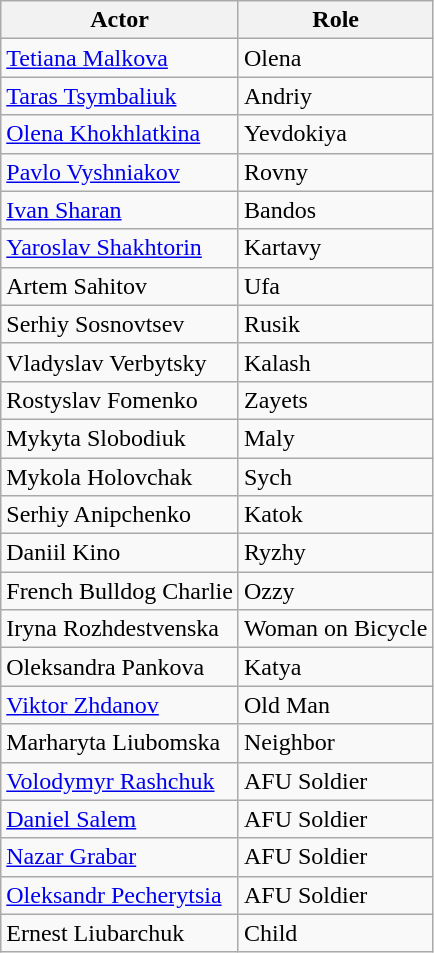<table class="wikitable">
<tr>
<th>Actor</th>
<th>Role</th>
</tr>
<tr>
<td><a href='#'>Tetiana Malkova</a></td>
<td>Olena</td>
</tr>
<tr>
<td><a href='#'>Taras Tsymbaliuk</a></td>
<td>Andriy</td>
</tr>
<tr>
<td><a href='#'>Olena Khokhlatkina</a></td>
<td>Yevdokiya</td>
</tr>
<tr>
<td><a href='#'>Pavlo Vyshniakov</a></td>
<td>Rovny</td>
</tr>
<tr>
<td><a href='#'>Ivan Sharan</a></td>
<td>Bandos</td>
</tr>
<tr>
<td><a href='#'>Yaroslav Shakhtorin</a></td>
<td>Kartavy</td>
</tr>
<tr>
<td>Artem Sahitov</td>
<td>Ufa</td>
</tr>
<tr>
<td>Serhiy Sosnovtsev</td>
<td>Rusik</td>
</tr>
<tr>
<td>Vladyslav Verbytsky</td>
<td>Kalash</td>
</tr>
<tr>
<td>Rostyslav Fomenko</td>
<td>Zayets</td>
</tr>
<tr>
<td>Mykyta Slobodiuk</td>
<td>Maly</td>
</tr>
<tr>
<td>Mykola Holovchak</td>
<td>Sych</td>
</tr>
<tr>
<td>Serhiy Anipchenko</td>
<td>Katok</td>
</tr>
<tr>
<td>Daniil Kino</td>
<td>Ryzhy</td>
</tr>
<tr>
<td>French Bulldog Charlie</td>
<td>Ozzy</td>
</tr>
<tr>
<td>Iryna Rozhdestvenska</td>
<td>Woman on Bicycle</td>
</tr>
<tr>
<td>Oleksandra Pankova</td>
<td>Katya</td>
</tr>
<tr>
<td><a href='#'>Viktor Zhdanov</a></td>
<td>Old Man</td>
</tr>
<tr>
<td>Marharyta Liubomska</td>
<td>Neighbor</td>
</tr>
<tr>
<td><a href='#'>Volodymyr Rashchuk</a></td>
<td>AFU Soldier</td>
</tr>
<tr>
<td><a href='#'>Daniel Salem</a></td>
<td>AFU Soldier</td>
</tr>
<tr>
<td><a href='#'>Nazar Grabar</a></td>
<td>AFU Soldier</td>
</tr>
<tr>
<td><a href='#'>Oleksandr Pecherytsia</a></td>
<td>AFU Soldier</td>
</tr>
<tr>
<td>Ernest Liubarchuk</td>
<td>Child</td>
</tr>
</table>
